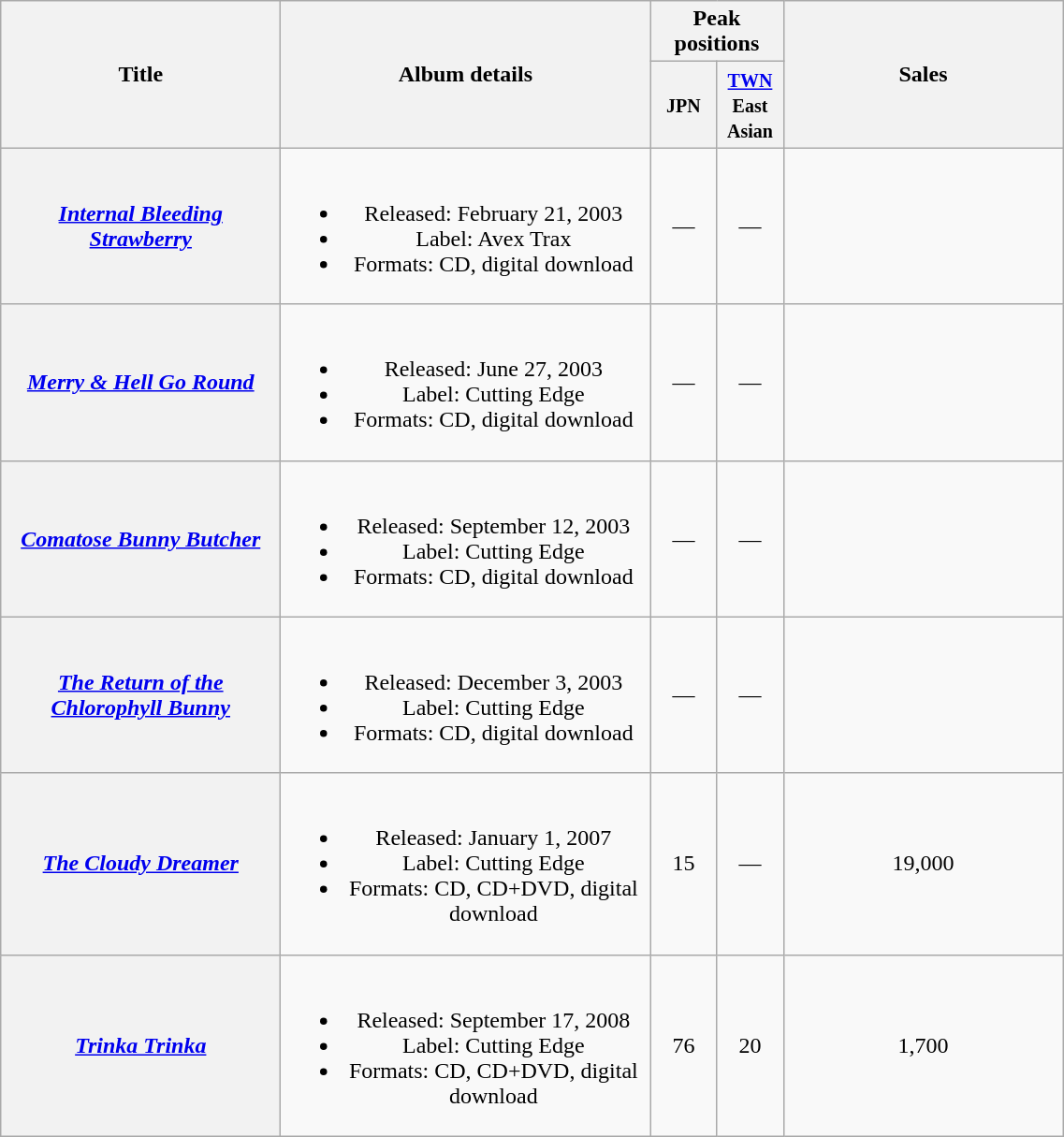<table class="wikitable plainrowheaders" style="text-align:center;">
<tr>
<th style="width:12em;" rowspan="2">Title</th>
<th style="width:16em;" rowspan="2">Album details</th>
<th colspan="2">Peak positions</th>
<th style="width:12em;" rowspan="2">Sales</th>
</tr>
<tr>
<th style="width:2.5em;"><small>JPN</small><br></th>
<th style="width:2.5em;"><small><a href='#'>TWN</a> East Asian</small><br></th>
</tr>
<tr>
<th scope="row"><em><a href='#'>Internal Bleeding Strawberry</a></em></th>
<td><br><ul><li>Released: February 21, 2003</li><li>Label: Avex Trax</li><li>Formats: CD, digital download</li></ul></td>
<td>—</td>
<td>—</td>
<td></td>
</tr>
<tr>
<th scope="row"><em><a href='#'>Merry & Hell Go Round</a></em></th>
<td><br><ul><li>Released: June 27, 2003</li><li>Label: Cutting Edge</li><li>Formats: CD, digital download</li></ul></td>
<td>—</td>
<td>—</td>
<td></td>
</tr>
<tr>
<th scope="row"><em><a href='#'>Comatose Bunny Butcher</a></em></th>
<td><br><ul><li>Released: September 12, 2003</li><li>Label: Cutting Edge</li><li>Formats: CD, digital download</li></ul></td>
<td>—</td>
<td>—</td>
<td></td>
</tr>
<tr>
<th scope="row"><em><a href='#'>The Return of the Chlorophyll Bunny</a></em></th>
<td><br><ul><li>Released: December 3, 2003</li><li>Label: Cutting Edge</li><li>Formats: CD, digital download</li></ul></td>
<td>—</td>
<td>—</td>
<td></td>
</tr>
<tr>
<th scope="row"><em><a href='#'>The Cloudy Dreamer</a></em></th>
<td><br><ul><li>Released: January 1, 2007</li><li>Label: Cutting Edge</li><li>Formats: CD, CD+DVD, digital download</li></ul></td>
<td>15</td>
<td>—</td>
<td>19,000</td>
</tr>
<tr>
<th scope="row"><em><a href='#'>Trinka Trinka</a></em></th>
<td><br><ul><li>Released: September 17, 2008</li><li>Label: Cutting Edge</li><li>Formats: CD, CD+DVD, digital download</li></ul></td>
<td>76</td>
<td>20</td>
<td>1,700</td>
</tr>
</table>
